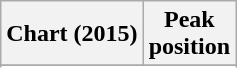<table class="wikitable plainrowheaders sortable" style="text-align:center">
<tr>
<th scope="col">Chart (2015)</th>
<th scope="col">Peak<br>position</th>
</tr>
<tr>
</tr>
<tr>
</tr>
<tr>
</tr>
</table>
